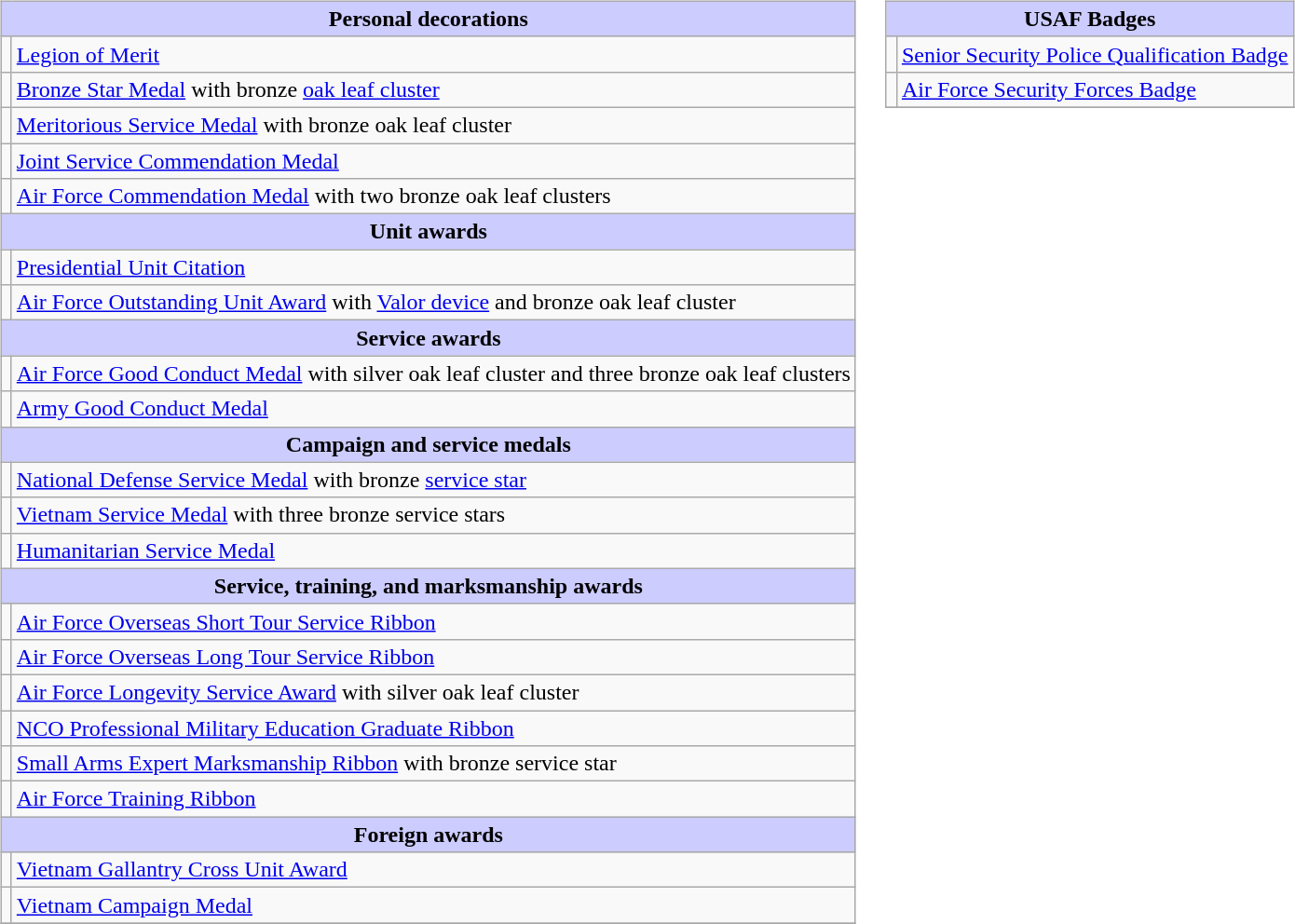<table style="width:75%;">
<tr>
<td valign="top"><br><table class="wikitable">
<tr style="background:#ccf; text-align:center;">
<td colspan=2><strong>Personal decorations</strong></td>
</tr>
<tr>
<td></td>
<td><a href='#'>Legion of Merit</a></td>
</tr>
<tr>
<td></td>
<td><a href='#'>Bronze Star Medal</a> with bronze <a href='#'>oak leaf cluster</a></td>
</tr>
<tr>
<td></td>
<td><a href='#'>Meritorious Service Medal</a> with bronze oak leaf cluster</td>
</tr>
<tr>
<td></td>
<td><a href='#'>Joint Service Commendation Medal</a></td>
</tr>
<tr>
<td></td>
<td><a href='#'>Air Force Commendation Medal</a> with two bronze oak leaf clusters</td>
</tr>
<tr style="background:#ccf; text-align:center;">
<td colspan=2><strong>Unit awards</strong></td>
</tr>
<tr>
<td></td>
<td><a href='#'>Presidential Unit Citation</a></td>
</tr>
<tr>
<td></td>
<td><a href='#'>Air Force Outstanding Unit Award</a> with <a href='#'>Valor device</a> and bronze oak leaf cluster</td>
</tr>
<tr style="background:#ccf; text-align:center;">
<td colspan=2><strong>Service awards</strong></td>
</tr>
<tr>
<td></td>
<td><a href='#'>Air Force Good Conduct Medal</a> with silver oak leaf cluster and three bronze oak leaf clusters</td>
</tr>
<tr>
<td></td>
<td><a href='#'>Army Good Conduct Medal</a></td>
</tr>
<tr style="background:#ccf; text-align:center;">
<td colspan=2><strong>Campaign and service medals</strong></td>
</tr>
<tr>
<td></td>
<td><a href='#'>National Defense Service Medal</a> with bronze <a href='#'>service star</a></td>
</tr>
<tr>
<td></td>
<td><a href='#'>Vietnam Service Medal</a> with three bronze service stars</td>
</tr>
<tr>
<td></td>
<td><a href='#'>Humanitarian Service Medal</a></td>
</tr>
<tr style="background:#ccf; text-align:center;">
<td colspan=2><strong>Service, training, and marksmanship awards</strong></td>
</tr>
<tr>
<td></td>
<td><a href='#'>Air Force Overseas Short Tour Service Ribbon</a></td>
</tr>
<tr>
<td></td>
<td><a href='#'>Air Force Overseas Long Tour Service Ribbon</a></td>
</tr>
<tr>
<td></td>
<td><a href='#'>Air Force Longevity Service Award</a> with silver oak leaf cluster</td>
</tr>
<tr>
<td></td>
<td><a href='#'>NCO Professional Military Education Graduate Ribbon</a></td>
</tr>
<tr>
<td></td>
<td><a href='#'>Small Arms Expert Marksmanship Ribbon</a> with bronze service star</td>
</tr>
<tr>
<td></td>
<td><a href='#'>Air Force Training Ribbon</a></td>
</tr>
<tr style="background:#ccf; text-align:center;">
<td colspan=2><strong>Foreign awards</strong></td>
</tr>
<tr>
<td></td>
<td><a href='#'>Vietnam Gallantry Cross Unit Award</a></td>
</tr>
<tr>
<td></td>
<td><a href='#'>Vietnam Campaign Medal</a></td>
</tr>
<tr>
</tr>
</table>
</td>
<td valign="top"><br><table class="wikitable">
<tr style="background:#ccf; text-align:center;">
<td colspan=2><strong>USAF Badges</strong></td>
</tr>
<tr>
<td></td>
<td><a href='#'>Senior Security Police Qualification Badge</a></td>
</tr>
<tr>
<td></td>
<td><a href='#'>Air Force Security Forces Badge</a></td>
</tr>
<tr>
</tr>
</table>
</td>
</tr>
</table>
